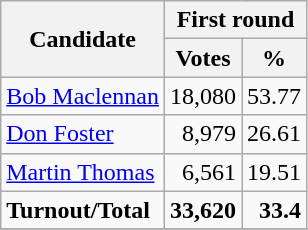<table class=wikitable style=text-align:right>
<tr>
<th rowspan=2>Candidate</th>
<th colspan=2>First round</th>
</tr>
<tr>
<th>Votes</th>
<th>%</th>
</tr>
<tr>
<td align=left><a href='#'>Bob Maclennan</a></td>
<td>18,080</td>
<td>53.77</td>
</tr>
<tr>
<td align=left><a href='#'>Don Foster</a></td>
<td>8,979</td>
<td>26.61</td>
</tr>
<tr>
<td align=left><a href='#'>Martin Thomas</a></td>
<td>6,561</td>
<td>19.51</td>
</tr>
<tr>
<td align=left><strong>Turnout/Total</strong></td>
<td><strong>33,620</strong></td>
<td><strong>33.4</strong></td>
</tr>
<tr>
</tr>
</table>
